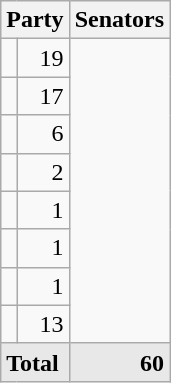<table class="wikitable">
<tr>
<th colspan=2>Party</th>
<th>Senators</th>
</tr>
<tr>
<td></td>
<td align=right>19</td>
</tr>
<tr>
<td></td>
<td align=right>17</td>
</tr>
<tr>
<td></td>
<td align=right>6</td>
</tr>
<tr>
<td></td>
<td align=right>2</td>
</tr>
<tr>
<td></td>
<td align=right>1</td>
</tr>
<tr>
<td></td>
<td align=right>1</td>
</tr>
<tr>
<td></td>
<td align=right>1</td>
</tr>
<tr>
<td></td>
<td align=right>13</td>
</tr>
<tr style="font-weight:bold; background:rgb(232,232,232);">
<td colspan=2>Total</td>
<td align=right>60</td>
</tr>
</table>
